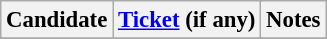<table class="wikitable" style="font-size: 95%">
<tr>
<th>Candidate</th>
<th colspan="2"><a href='#'>Ticket</a> (if any)</th>
<th>Notes</th>
</tr>
<tr>
</tr>
</table>
